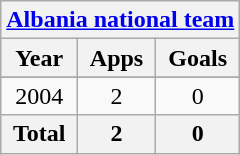<table class="wikitable" style="text-align:center">
<tr>
<th colspan=3><a href='#'>Albania national team</a></th>
</tr>
<tr>
<th>Year</th>
<th>Apps</th>
<th>Goals</th>
</tr>
<tr>
</tr>
<tr>
<td>2004</td>
<td>2</td>
<td>0</td>
</tr>
<tr>
<th>Total</th>
<th>2</th>
<th>0</th>
</tr>
</table>
